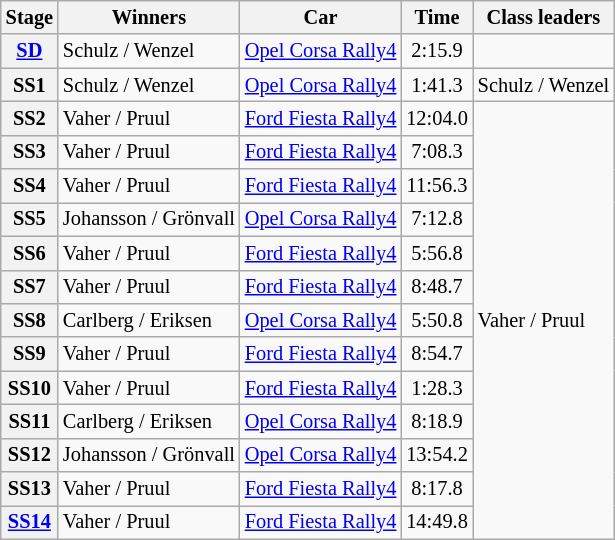<table class="wikitable" style="font-size:85%">
<tr>
<th>Stage</th>
<th>Winners</th>
<th>Car</th>
<th>Time</th>
<th>Class leaders</th>
</tr>
<tr>
<th><a href='#'>SD</a></th>
<td>Schulz / Wenzel</td>
<td><a href='#'>Opel Corsa Rally4</a></td>
<td align="center">2:15.9</td>
<td></td>
</tr>
<tr>
<th>SS1</th>
<td>Schulz / Wenzel</td>
<td><a href='#'>Opel Corsa Rally4</a></td>
<td align="center">1:41.3</td>
<td>Schulz / Wenzel</td>
</tr>
<tr>
<th>SS2</th>
<td>Vaher / Pruul</td>
<td><a href='#'>Ford Fiesta Rally4</a></td>
<td align="center">12:04.0</td>
<td rowspan="13">Vaher / Pruul</td>
</tr>
<tr>
<th>SS3</th>
<td>Vaher / Pruul</td>
<td><a href='#'>Ford Fiesta Rally4</a></td>
<td align="center">7:08.3</td>
</tr>
<tr>
<th>SS4</th>
<td>Vaher / Pruul</td>
<td><a href='#'>Ford Fiesta Rally4</a></td>
<td align="center">11:56.3</td>
</tr>
<tr>
<th>SS5</th>
<td>Johansson / Grönvall</td>
<td><a href='#'>Opel Corsa Rally4</a></td>
<td align="center">7:12.8</td>
</tr>
<tr>
<th>SS6</th>
<td>Vaher / Pruul</td>
<td><a href='#'>Ford Fiesta Rally4</a></td>
<td align="center">5:56.8</td>
</tr>
<tr>
<th>SS7</th>
<td>Vaher / Pruul</td>
<td><a href='#'>Ford Fiesta Rally4</a></td>
<td align="center">8:48.7</td>
</tr>
<tr>
<th>SS8</th>
<td>Carlberg / Eriksen</td>
<td><a href='#'>Opel Corsa Rally4</a></td>
<td align="center">5:50.8</td>
</tr>
<tr>
<th>SS9</th>
<td>Vaher / Pruul</td>
<td><a href='#'>Ford Fiesta Rally4</a></td>
<td align="center">8:54.7</td>
</tr>
<tr>
<th>SS10</th>
<td>Vaher / Pruul</td>
<td><a href='#'>Ford Fiesta Rally4</a></td>
<td align="center">1:28.3</td>
</tr>
<tr>
<th>SS11</th>
<td>Carlberg / Eriksen</td>
<td><a href='#'>Opel Corsa Rally4</a></td>
<td align="center">8:18.9</td>
</tr>
<tr>
<th>SS12</th>
<td>Johansson / Grönvall</td>
<td><a href='#'>Opel Corsa Rally4</a></td>
<td align="center">13:54.2</td>
</tr>
<tr>
<th>SS13</th>
<td>Vaher / Pruul</td>
<td><a href='#'>Ford Fiesta Rally4</a></td>
<td align="center">8:17.8</td>
</tr>
<tr>
<th><a href='#'>SS14</a></th>
<td>Vaher / Pruul</td>
<td><a href='#'>Ford Fiesta Rally4</a></td>
<td align="center">14:49.8</td>
</tr>
</table>
